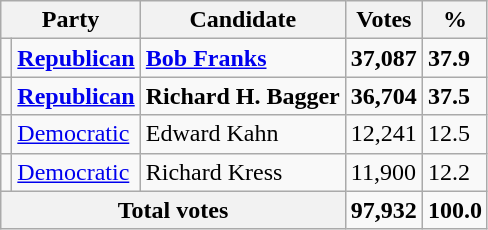<table class="wikitable">
<tr>
<th colspan="2">Party</th>
<th>Candidate</th>
<th>Votes</th>
<th>%</th>
</tr>
<tr>
<td></td>
<td><strong><a href='#'>Republican</a></strong></td>
<td><strong><a href='#'>Bob Franks</a></strong></td>
<td><strong>37,087</strong></td>
<td><strong>37.9</strong></td>
</tr>
<tr>
<td></td>
<td><strong><a href='#'>Republican</a></strong></td>
<td><strong>Richard H. Bagger</strong></td>
<td><strong>36,704</strong></td>
<td><strong>37.5</strong></td>
</tr>
<tr>
<td></td>
<td><a href='#'>Democratic</a></td>
<td>Edward Kahn</td>
<td>12,241</td>
<td>12.5</td>
</tr>
<tr>
<td></td>
<td><a href='#'>Democratic</a></td>
<td>Richard Kress</td>
<td>11,900</td>
<td>12.2</td>
</tr>
<tr>
<th colspan="3">Total votes</th>
<td><strong>97,932</strong></td>
<td><strong>100.0</strong></td>
</tr>
</table>
